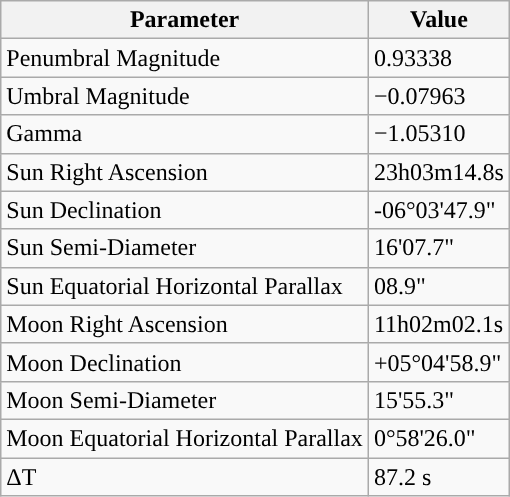<table class="wikitable">
<tr>
<th>Parameter</th>
<th>Value</th>
</tr>
<tr>
<td>Penumbral Magnitude</td>
<td>0.93338</td>
</tr>
<tr>
<td>Umbral Magnitude</td>
<td>−0.07963</td>
</tr>
<tr>
<td>Gamma</td>
<td>−1.05310</td>
</tr>
<tr>
<td>Sun Right Ascension</td>
<td>23h03m14.8s</td>
</tr>
<tr>
<td>Sun Declination</td>
<td>-06°03'47.9"</td>
</tr>
<tr>
<td>Sun Semi-Diameter</td>
<td>16'07.7"</td>
</tr>
<tr>
<td>Sun Equatorial Horizontal Parallax</td>
<td>08.9"</td>
</tr>
<tr>
<td>Moon Right Ascension</td>
<td>11h02m02.1s</td>
</tr>
<tr>
<td>Moon Declination</td>
<td>+05°04'58.9"</td>
</tr>
<tr>
<td>Moon Semi-Diameter</td>
<td>15'55.3"</td>
</tr>
<tr>
<td>Moon Equatorial Horizontal Parallax</td>
<td>0°58'26.0"</td>
</tr>
<tr>
<td>ΔT</td>
<td>87.2 s</td>
</tr>
</table>
